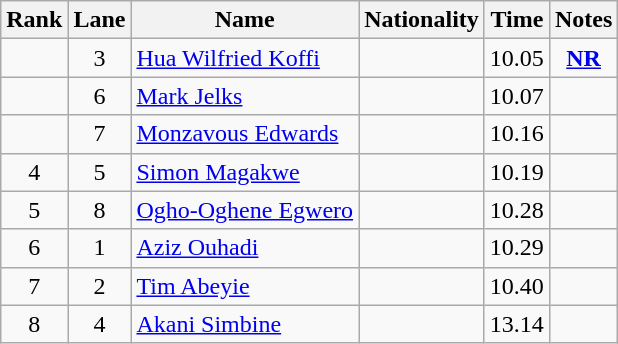<table class="wikitable sortable" style="text-align:center">
<tr>
<th>Rank</th>
<th>Lane</th>
<th>Name</th>
<th>Nationality</th>
<th>Time</th>
<th>Notes</th>
</tr>
<tr>
<td></td>
<td>3</td>
<td align=left><a href='#'>Hua Wilfried Koffi</a></td>
<td align=left></td>
<td>10.05</td>
<td><strong><a href='#'>NR</a></strong></td>
</tr>
<tr>
<td></td>
<td>6</td>
<td align=left><a href='#'>Mark Jelks</a></td>
<td align=left></td>
<td>10.07</td>
<td></td>
</tr>
<tr>
<td></td>
<td>7</td>
<td align=left><a href='#'>Monzavous Edwards</a></td>
<td align=left></td>
<td>10.16</td>
<td></td>
</tr>
<tr>
<td>4</td>
<td>5</td>
<td align=left><a href='#'>Simon Magakwe</a></td>
<td align=left></td>
<td>10.19</td>
<td></td>
</tr>
<tr>
<td>5</td>
<td>8</td>
<td align=left><a href='#'>Ogho-Oghene Egwero</a></td>
<td align=left></td>
<td>10.28</td>
<td></td>
</tr>
<tr>
<td>6</td>
<td>1</td>
<td align=left><a href='#'>Aziz Ouhadi</a></td>
<td align=left></td>
<td>10.29</td>
<td></td>
</tr>
<tr>
<td>7</td>
<td>2</td>
<td align=left><a href='#'>Tim Abeyie</a></td>
<td align=left></td>
<td>10.40</td>
<td></td>
</tr>
<tr>
<td>8</td>
<td>4</td>
<td align=left><a href='#'>Akani Simbine</a></td>
<td align=left></td>
<td>13.14</td>
<td></td>
</tr>
</table>
